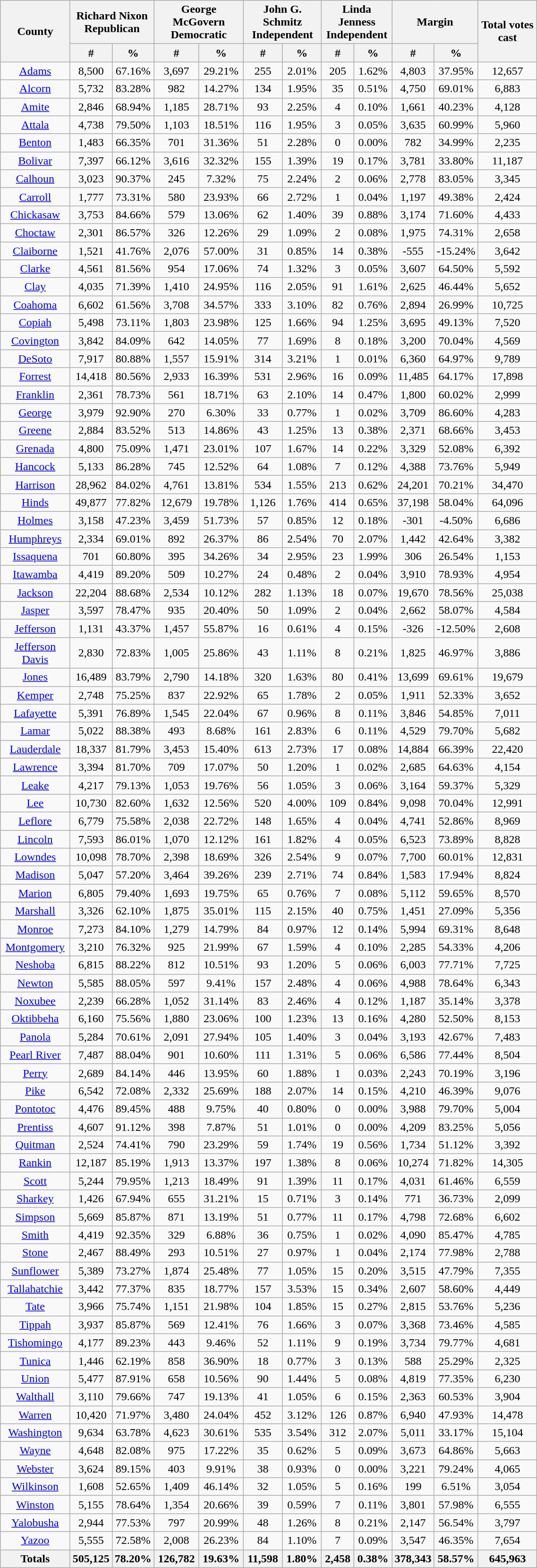<table width="60%" class="wikitable sortable">
<tr>
<th style="text-align:center;" rowspan="2">County</th>
<th style="text-align:center;" colspan="2">Richard Nixon<br>Republican</th>
<th style="text-align:center;" colspan="2">George McGovern<br>Democratic</th>
<th style="text-align:center;" colspan="2">John G. Schmitz<br>Independent</th>
<th style="text-align:center;" colspan="2">Linda Jenness<br>Independent</th>
<th style="text-align:center;" colspan="2">Margin</th>
<th style="text-align:center;" rowspan="2">Total votes cast</th>
</tr>
<tr>
<th style="text-align:center;" data-sort-type="number">#</th>
<th style="text-align:center;" data-sort-type="number">%</th>
<th style="text-align:center;" data-sort-type="number">#</th>
<th style="text-align:center;" data-sort-type="number">%</th>
<th style="text-align:center;" data-sort-type="number">#</th>
<th style="text-align:center;" data-sort-type="number">%</th>
<th style="text-align:center;" data-sort-type="number">#</th>
<th style="text-align:center;" data-sort-type="number">%</th>
<th style="text-align:center;" data-sort-type="number">#</th>
<th style="text-align:center;" data-sort-type="number">%</th>
</tr>
<tr style="text-align:center;">
<td><a href='#'>Adams</a></td>
<td>8,500</td>
<td>67.16%</td>
<td>3,697</td>
<td>29.21%</td>
<td>255</td>
<td>2.01%</td>
<td>205</td>
<td>1.62%</td>
<td>4,803</td>
<td>37.95%</td>
<td>12,657</td>
</tr>
<tr style="text-align:center;">
<td><a href='#'>Alcorn</a></td>
<td>5,732</td>
<td>83.28%</td>
<td>982</td>
<td>14.27%</td>
<td>134</td>
<td>1.95%</td>
<td>35</td>
<td>0.51%</td>
<td>4,750</td>
<td>69.01%</td>
<td>6,883</td>
</tr>
<tr style="text-align:center;">
<td><a href='#'>Amite</a></td>
<td>2,846</td>
<td>68.94%</td>
<td>1,185</td>
<td>28.71%</td>
<td>93</td>
<td>2.25%</td>
<td>4</td>
<td>0.10%</td>
<td>1,661</td>
<td>40.23%</td>
<td>4,128</td>
</tr>
<tr style="text-align:center;">
<td><a href='#'>Attala</a></td>
<td>4,738</td>
<td>79.50%</td>
<td>1,103</td>
<td>18.51%</td>
<td>116</td>
<td>1.95%</td>
<td>3</td>
<td>0.05%</td>
<td>3,635</td>
<td>60.99%</td>
<td>5,960</td>
</tr>
<tr style="text-align:center;">
<td><a href='#'>Benton</a></td>
<td>1,483</td>
<td>66.35%</td>
<td>701</td>
<td>31.36%</td>
<td>51</td>
<td>2.28%</td>
<td>0</td>
<td>0.00%</td>
<td>782</td>
<td>34.99%</td>
<td>2,235</td>
</tr>
<tr style="text-align:center;">
<td><a href='#'>Bolivar</a></td>
<td>7,397</td>
<td>66.12%</td>
<td>3,616</td>
<td>32.32%</td>
<td>155</td>
<td>1.39%</td>
<td>19</td>
<td>0.17%</td>
<td>3,781</td>
<td>33.80%</td>
<td>11,187</td>
</tr>
<tr style="text-align:center;">
<td><a href='#'>Calhoun</a></td>
<td>3,023</td>
<td>90.37%</td>
<td>245</td>
<td>7.32%</td>
<td>75</td>
<td>2.24%</td>
<td>2</td>
<td>0.06%</td>
<td>2,778</td>
<td>83.05%</td>
<td>3,345</td>
</tr>
<tr style="text-align:center;">
<td><a href='#'>Carroll</a></td>
<td>1,777</td>
<td>73.31%</td>
<td>580</td>
<td>23.93%</td>
<td>66</td>
<td>2.72%</td>
<td>1</td>
<td>0.04%</td>
<td>1,197</td>
<td>49.38%</td>
<td>2,424</td>
</tr>
<tr style="text-align:center;">
<td><a href='#'>Chickasaw</a></td>
<td>3,753</td>
<td>84.66%</td>
<td>579</td>
<td>13.06%</td>
<td>62</td>
<td>1.40%</td>
<td>39</td>
<td>0.88%</td>
<td>3,174</td>
<td>71.60%</td>
<td>4,433</td>
</tr>
<tr style="text-align:center;">
<td><a href='#'>Choctaw</a></td>
<td>2,301</td>
<td>86.57%</td>
<td>326</td>
<td>12.26%</td>
<td>29</td>
<td>1.09%</td>
<td>2</td>
<td>0.08%</td>
<td>1,975</td>
<td>74.31%</td>
<td>2,658</td>
</tr>
<tr style="text-align:center;">
<td><a href='#'>Claiborne</a></td>
<td>1,521</td>
<td>41.76%</td>
<td>2,076</td>
<td>57.00%</td>
<td>31</td>
<td>0.85%</td>
<td>14</td>
<td>0.38%</td>
<td>-555</td>
<td>-15.24%</td>
<td>3,642</td>
</tr>
<tr style="text-align:center;">
<td><a href='#'>Clarke</a></td>
<td>4,561</td>
<td>81.56%</td>
<td>954</td>
<td>17.06%</td>
<td>74</td>
<td>1.32%</td>
<td>3</td>
<td>0.05%</td>
<td>3,607</td>
<td>64.50%</td>
<td>5,592</td>
</tr>
<tr style="text-align:center;">
<td><a href='#'>Clay</a></td>
<td>4,035</td>
<td>71.39%</td>
<td>1,410</td>
<td>24.95%</td>
<td>116</td>
<td>2.05%</td>
<td>91</td>
<td>1.61%</td>
<td>2,625</td>
<td>46.44%</td>
<td>5,652</td>
</tr>
<tr style="text-align:center;">
<td><a href='#'>Coahoma</a></td>
<td>6,602</td>
<td>61.56%</td>
<td>3,708</td>
<td>34.57%</td>
<td>333</td>
<td>3.10%</td>
<td>82</td>
<td>0.76%</td>
<td>2,894</td>
<td>26.99%</td>
<td>10,725</td>
</tr>
<tr style="text-align:center;">
<td><a href='#'>Copiah</a></td>
<td>5,498</td>
<td>73.11%</td>
<td>1,803</td>
<td>23.98%</td>
<td>125</td>
<td>1.66%</td>
<td>94</td>
<td>1.25%</td>
<td>3,695</td>
<td>49.13%</td>
<td>7,520</td>
</tr>
<tr style="text-align:center;">
<td><a href='#'>Covington</a></td>
<td>3,842</td>
<td>84.09%</td>
<td>642</td>
<td>14.05%</td>
<td>77</td>
<td>1.69%</td>
<td>8</td>
<td>0.18%</td>
<td>3,200</td>
<td>70.04%</td>
<td>4,569</td>
</tr>
<tr style="text-align:center;">
<td><a href='#'>DeSoto</a></td>
<td>7,917</td>
<td>80.88%</td>
<td>1,557</td>
<td>15.91%</td>
<td>314</td>
<td>3.21%</td>
<td>1</td>
<td>0.01%</td>
<td>6,360</td>
<td>64.97%</td>
<td>9,789</td>
</tr>
<tr style="text-align:center;">
<td><a href='#'>Forrest</a></td>
<td>14,418</td>
<td>80.56%</td>
<td>2,933</td>
<td>16.39%</td>
<td>531</td>
<td>2.96%</td>
<td>16</td>
<td>0.09%</td>
<td>11,485</td>
<td>64.17%</td>
<td>17,898</td>
</tr>
<tr style="text-align:center;">
<td><a href='#'>Franklin</a></td>
<td>2,361</td>
<td>78.73%</td>
<td>561</td>
<td>18.71%</td>
<td>63</td>
<td>2.10%</td>
<td>14</td>
<td>0.47%</td>
<td>1,800</td>
<td>60.02%</td>
<td>2,999</td>
</tr>
<tr style="text-align:center;">
<td><a href='#'>George</a></td>
<td>3,979</td>
<td>92.90%</td>
<td>270</td>
<td>6.30%</td>
<td>33</td>
<td>0.77%</td>
<td>1</td>
<td>0.02%</td>
<td>3,709</td>
<td>86.60%</td>
<td>4,283</td>
</tr>
<tr style="text-align:center;">
<td><a href='#'>Greene</a></td>
<td>2,884</td>
<td>83.52%</td>
<td>513</td>
<td>14.86%</td>
<td>43</td>
<td>1.25%</td>
<td>13</td>
<td>0.38%</td>
<td>2,371</td>
<td>68.66%</td>
<td>3,453</td>
</tr>
<tr style="text-align:center;">
<td><a href='#'>Grenada</a></td>
<td>4,800</td>
<td>75.09%</td>
<td>1,471</td>
<td>23.01%</td>
<td>107</td>
<td>1.67%</td>
<td>14</td>
<td>0.22%</td>
<td>3,329</td>
<td>52.08%</td>
<td>6,392</td>
</tr>
<tr style="text-align:center;">
<td><a href='#'>Hancock</a></td>
<td>5,133</td>
<td>86.28%</td>
<td>745</td>
<td>12.52%</td>
<td>64</td>
<td>1.08%</td>
<td>7</td>
<td>0.12%</td>
<td>4,388</td>
<td>73.76%</td>
<td>5,949</td>
</tr>
<tr style="text-align:center;">
<td><a href='#'>Harrison</a></td>
<td>28,962</td>
<td>84.02%</td>
<td>4,761</td>
<td>13.81%</td>
<td>534</td>
<td>1.55%</td>
<td>213</td>
<td>0.62%</td>
<td>24,201</td>
<td>70.21%</td>
<td>34,470</td>
</tr>
<tr style="text-align:center;">
<td><a href='#'>Hinds</a></td>
<td>49,877</td>
<td>77.82%</td>
<td>12,679</td>
<td>19.78%</td>
<td>1,126</td>
<td>1.76%</td>
<td>414</td>
<td>0.65%</td>
<td>37,198</td>
<td>58.04%</td>
<td>64,096</td>
</tr>
<tr style="text-align:center;">
<td><a href='#'>Holmes</a></td>
<td>3,158</td>
<td>47.23%</td>
<td>3,459</td>
<td>51.73%</td>
<td>57</td>
<td>0.85%</td>
<td>12</td>
<td>0.18%</td>
<td>-301</td>
<td>-4.50%</td>
<td>6,686</td>
</tr>
<tr style="text-align:center;">
<td><a href='#'>Humphreys</a></td>
<td>2,334</td>
<td>69.01%</td>
<td>892</td>
<td>26.37%</td>
<td>86</td>
<td>2.54%</td>
<td>70</td>
<td>2.07%</td>
<td>1,442</td>
<td>42.64%</td>
<td>3,382</td>
</tr>
<tr style="text-align:center;">
<td><a href='#'>Issaquena</a></td>
<td>701</td>
<td>60.80%</td>
<td>395</td>
<td>34.26%</td>
<td>34</td>
<td>2.95%</td>
<td>23</td>
<td>1.99%</td>
<td>306</td>
<td>26.54%</td>
<td>1,153</td>
</tr>
<tr style="text-align:center;">
<td><a href='#'>Itawamba</a></td>
<td>4,419</td>
<td>89.20%</td>
<td>509</td>
<td>10.27%</td>
<td>24</td>
<td>0.48%</td>
<td>2</td>
<td>0.04%</td>
<td>3,910</td>
<td>78.93%</td>
<td>4,954</td>
</tr>
<tr style="text-align:center;">
<td><a href='#'>Jackson</a></td>
<td>22,204</td>
<td>88.68%</td>
<td>2,534</td>
<td>10.12%</td>
<td>282</td>
<td>1.13%</td>
<td>18</td>
<td>0.07%</td>
<td>19,670</td>
<td>78.56%</td>
<td>25,038</td>
</tr>
<tr style="text-align:center;">
<td><a href='#'>Jasper</a></td>
<td>3,597</td>
<td>78.47%</td>
<td>935</td>
<td>20.40%</td>
<td>50</td>
<td>1.09%</td>
<td>2</td>
<td>0.04%</td>
<td>2,662</td>
<td>58.07%</td>
<td>4,584</td>
</tr>
<tr style="text-align:center;">
<td><a href='#'>Jefferson</a></td>
<td>1,131</td>
<td>43.37%</td>
<td>1,457</td>
<td>55.87%</td>
<td>16</td>
<td>0.61%</td>
<td>4</td>
<td>0.15%</td>
<td>-326</td>
<td>-12.50%</td>
<td>2,608</td>
</tr>
<tr style="text-align:center;">
<td><a href='#'>Jefferson Davis</a></td>
<td>2,830</td>
<td>72.83%</td>
<td>1,005</td>
<td>25.86%</td>
<td>43</td>
<td>1.11%</td>
<td>8</td>
<td>0.21%</td>
<td>1,825</td>
<td>46.97%</td>
<td>3,886</td>
</tr>
<tr style="text-align:center;">
<td><a href='#'>Jones</a></td>
<td>16,489</td>
<td>83.79%</td>
<td>2,790</td>
<td>14.18%</td>
<td>320</td>
<td>1.63%</td>
<td>80</td>
<td>0.41%</td>
<td>13,699</td>
<td>69.61%</td>
<td>19,679</td>
</tr>
<tr style="text-align:center;">
<td><a href='#'>Kemper</a></td>
<td>2,748</td>
<td>75.25%</td>
<td>837</td>
<td>22.92%</td>
<td>65</td>
<td>1.78%</td>
<td>2</td>
<td>0.05%</td>
<td>1,911</td>
<td>52.33%</td>
<td>3,652</td>
</tr>
<tr style="text-align:center;">
<td><a href='#'>Lafayette</a></td>
<td>5,391</td>
<td>76.89%</td>
<td>1,545</td>
<td>22.04%</td>
<td>67</td>
<td>0.96%</td>
<td>8</td>
<td>0.11%</td>
<td>3,846</td>
<td>54.85%</td>
<td>7,011</td>
</tr>
<tr style="text-align:center;">
<td><a href='#'>Lamar</a></td>
<td>5,022</td>
<td>88.38%</td>
<td>493</td>
<td>8.68%</td>
<td>161</td>
<td>2.83%</td>
<td>6</td>
<td>0.11%</td>
<td>4,529</td>
<td>79.70%</td>
<td>5,682</td>
</tr>
<tr style="text-align:center;">
<td><a href='#'>Lauderdale</a></td>
<td>18,337</td>
<td>81.79%</td>
<td>3,453</td>
<td>15.40%</td>
<td>613</td>
<td>2.73%</td>
<td>17</td>
<td>0.08%</td>
<td>14,884</td>
<td>66.39%</td>
<td>22,420</td>
</tr>
<tr style="text-align:center;">
<td><a href='#'>Lawrence</a></td>
<td>3,394</td>
<td>81.70%</td>
<td>709</td>
<td>17.07%</td>
<td>50</td>
<td>1.20%</td>
<td>1</td>
<td>0.02%</td>
<td>2,685</td>
<td>64.63%</td>
<td>4,154</td>
</tr>
<tr style="text-align:center;">
<td><a href='#'>Leake</a></td>
<td>4,217</td>
<td>79.13%</td>
<td>1,053</td>
<td>19.76%</td>
<td>56</td>
<td>1.05%</td>
<td>3</td>
<td>0.06%</td>
<td>3,164</td>
<td>59.37%</td>
<td>5,329</td>
</tr>
<tr style="text-align:center;">
<td><a href='#'>Lee</a></td>
<td>10,730</td>
<td>82.60%</td>
<td>1,632</td>
<td>12.56%</td>
<td>520</td>
<td>4.00%</td>
<td>109</td>
<td>0.84%</td>
<td>9,098</td>
<td>70.04%</td>
<td>12,991</td>
</tr>
<tr style="text-align:center;">
<td><a href='#'>Leflore</a></td>
<td>6,779</td>
<td>75.58%</td>
<td>2,038</td>
<td>22.72%</td>
<td>148</td>
<td>1.65%</td>
<td>4</td>
<td>0.04%</td>
<td>4,741</td>
<td>52.86%</td>
<td>8,969</td>
</tr>
<tr style="text-align:center;">
<td><a href='#'>Lincoln</a></td>
<td>7,593</td>
<td>86.01%</td>
<td>1,070</td>
<td>12.12%</td>
<td>161</td>
<td>1.82%</td>
<td>4</td>
<td>0.05%</td>
<td>6,523</td>
<td>73.89%</td>
<td>8,828</td>
</tr>
<tr style="text-align:center;">
<td><a href='#'>Lowndes</a></td>
<td>10,098</td>
<td>78.70%</td>
<td>2,398</td>
<td>18.69%</td>
<td>326</td>
<td>2.54%</td>
<td>9</td>
<td>0.07%</td>
<td>7,700</td>
<td>60.01%</td>
<td>12,831</td>
</tr>
<tr style="text-align:center;">
<td><a href='#'>Madison</a></td>
<td>5,047</td>
<td>57.20%</td>
<td>3,464</td>
<td>39.26%</td>
<td>239</td>
<td>2.71%</td>
<td>74</td>
<td>0.84%</td>
<td>1,583</td>
<td>17.94%</td>
<td>8,824</td>
</tr>
<tr style="text-align:center;">
<td><a href='#'>Marion</a></td>
<td>6,805</td>
<td>79.40%</td>
<td>1,693</td>
<td>19.75%</td>
<td>65</td>
<td>0.76%</td>
<td>7</td>
<td>0.08%</td>
<td>5,112</td>
<td>59.65%</td>
<td>8,570</td>
</tr>
<tr style="text-align:center;">
<td><a href='#'>Marshall</a></td>
<td>3,326</td>
<td>62.10%</td>
<td>1,875</td>
<td>35.01%</td>
<td>115</td>
<td>2.15%</td>
<td>40</td>
<td>0.75%</td>
<td>1,451</td>
<td>27.09%</td>
<td>5,356</td>
</tr>
<tr style="text-align:center;">
<td><a href='#'>Monroe</a></td>
<td>7,273</td>
<td>84.10%</td>
<td>1,279</td>
<td>14.79%</td>
<td>84</td>
<td>0.97%</td>
<td>12</td>
<td>0.14%</td>
<td>5,994</td>
<td>69.31%</td>
<td>8,648</td>
</tr>
<tr style="text-align:center;">
<td><a href='#'>Montgomery</a></td>
<td>3,210</td>
<td>76.32%</td>
<td>925</td>
<td>21.99%</td>
<td>67</td>
<td>1.59%</td>
<td>4</td>
<td>0.10%</td>
<td>2,285</td>
<td>54.33%</td>
<td>4,206</td>
</tr>
<tr style="text-align:center;">
<td><a href='#'>Neshoba</a></td>
<td>6,815</td>
<td>88.22%</td>
<td>812</td>
<td>10.51%</td>
<td>93</td>
<td>1.20%</td>
<td>5</td>
<td>0.06%</td>
<td>6,003</td>
<td>77.71%</td>
<td>7,725</td>
</tr>
<tr style="text-align:center;">
<td><a href='#'>Newton</a></td>
<td>5,585</td>
<td>88.05%</td>
<td>597</td>
<td>9.41%</td>
<td>157</td>
<td>2.48%</td>
<td>4</td>
<td>0.06%</td>
<td>4,988</td>
<td>78.64%</td>
<td>6,343</td>
</tr>
<tr style="text-align:center;">
<td><a href='#'>Noxubee</a></td>
<td>2,239</td>
<td>66.28%</td>
<td>1,052</td>
<td>31.14%</td>
<td>83</td>
<td>2.46%</td>
<td>4</td>
<td>0.12%</td>
<td>1,187</td>
<td>35.14%</td>
<td>3,378</td>
</tr>
<tr style="text-align:center;">
<td><a href='#'>Oktibbeha</a></td>
<td>6,160</td>
<td>75.56%</td>
<td>1,880</td>
<td>23.06%</td>
<td>100</td>
<td>1.23%</td>
<td>13</td>
<td>0.16%</td>
<td>4,280</td>
<td>52.50%</td>
<td>8,153</td>
</tr>
<tr style="text-align:center;">
<td><a href='#'>Panola</a></td>
<td>5,284</td>
<td>70.61%</td>
<td>2,091</td>
<td>27.94%</td>
<td>105</td>
<td>1.40%</td>
<td>3</td>
<td>0.04%</td>
<td>3,193</td>
<td>42.67%</td>
<td>7,483</td>
</tr>
<tr style="text-align:center;">
<td><a href='#'>Pearl River</a></td>
<td>7,487</td>
<td>88.04%</td>
<td>901</td>
<td>10.60%</td>
<td>111</td>
<td>1.31%</td>
<td>5</td>
<td>0.06%</td>
<td>6,586</td>
<td>77.44%</td>
<td>8,504</td>
</tr>
<tr style="text-align:center;">
<td><a href='#'>Perry</a></td>
<td>2,689</td>
<td>84.14%</td>
<td>446</td>
<td>13.95%</td>
<td>60</td>
<td>1.88%</td>
<td>1</td>
<td>0.03%</td>
<td>2,243</td>
<td>70.19%</td>
<td>3,196</td>
</tr>
<tr style="text-align:center;">
<td><a href='#'>Pike</a></td>
<td>6,542</td>
<td>72.08%</td>
<td>2,332</td>
<td>25.69%</td>
<td>188</td>
<td>2.07%</td>
<td>14</td>
<td>0.15%</td>
<td>4,210</td>
<td>46.39%</td>
<td>9,076</td>
</tr>
<tr style="text-align:center;">
<td><a href='#'>Pontotoc</a></td>
<td>4,476</td>
<td>89.45%</td>
<td>488</td>
<td>9.75%</td>
<td>40</td>
<td>0.80%</td>
<td>0</td>
<td>0.00%</td>
<td>3,988</td>
<td>79.70%</td>
<td>5,004</td>
</tr>
<tr style="text-align:center;">
<td><a href='#'>Prentiss</a></td>
<td>4,607</td>
<td>91.12%</td>
<td>398</td>
<td>7.87%</td>
<td>51</td>
<td>1.01%</td>
<td>0</td>
<td>0.00%</td>
<td>4,209</td>
<td>83.25%</td>
<td>5,056</td>
</tr>
<tr style="text-align:center;">
<td><a href='#'>Quitman</a></td>
<td>2,524</td>
<td>74.41%</td>
<td>790</td>
<td>23.29%</td>
<td>59</td>
<td>1.74%</td>
<td>19</td>
<td>0.56%</td>
<td>1,734</td>
<td>51.12%</td>
<td>3,392</td>
</tr>
<tr style="text-align:center;">
<td><a href='#'>Rankin</a></td>
<td>12,187</td>
<td>85.19%</td>
<td>1,913</td>
<td>13.37%</td>
<td>197</td>
<td>1.38%</td>
<td>8</td>
<td>0.06%</td>
<td>10,274</td>
<td>71.82%</td>
<td>14,305</td>
</tr>
<tr style="text-align:center;">
<td><a href='#'>Scott</a></td>
<td>5,244</td>
<td>79.95%</td>
<td>1,213</td>
<td>18.49%</td>
<td>91</td>
<td>1.39%</td>
<td>11</td>
<td>0.17%</td>
<td>4,031</td>
<td>61.46%</td>
<td>6,559</td>
</tr>
<tr style="text-align:center;">
<td><a href='#'>Sharkey</a></td>
<td>1,426</td>
<td>67.94%</td>
<td>655</td>
<td>31.21%</td>
<td>15</td>
<td>0.71%</td>
<td>3</td>
<td>0.14%</td>
<td>771</td>
<td>36.73%</td>
<td>2,099</td>
</tr>
<tr style="text-align:center;">
<td><a href='#'>Simpson</a></td>
<td>5,669</td>
<td>85.87%</td>
<td>871</td>
<td>13.19%</td>
<td>51</td>
<td>0.77%</td>
<td>11</td>
<td>0.17%</td>
<td>4,798</td>
<td>72.68%</td>
<td>6,602</td>
</tr>
<tr style="text-align:center;">
<td><a href='#'>Smith</a></td>
<td>4,419</td>
<td>92.35%</td>
<td>329</td>
<td>6.88%</td>
<td>36</td>
<td>0.75%</td>
<td>1</td>
<td>0.02%</td>
<td>4,090</td>
<td>85.47%</td>
<td>4,785</td>
</tr>
<tr style="text-align:center;">
<td><a href='#'>Stone</a></td>
<td>2,467</td>
<td>88.49%</td>
<td>293</td>
<td>10.51%</td>
<td>27</td>
<td>0.97%</td>
<td>1</td>
<td>0.04%</td>
<td>2,174</td>
<td>77.98%</td>
<td>2,788</td>
</tr>
<tr style="text-align:center;">
<td><a href='#'>Sunflower</a></td>
<td>5,389</td>
<td>73.27%</td>
<td>1,874</td>
<td>25.48%</td>
<td>77</td>
<td>1.05%</td>
<td>15</td>
<td>0.20%</td>
<td>3,515</td>
<td>47.79%</td>
<td>7,355</td>
</tr>
<tr style="text-align:center;">
<td><a href='#'>Tallahatchie</a></td>
<td>3,442</td>
<td>77.37%</td>
<td>835</td>
<td>18.77%</td>
<td>157</td>
<td>3.53%</td>
<td>15</td>
<td>0.34%</td>
<td>2,607</td>
<td>58.60%</td>
<td>4,449</td>
</tr>
<tr style="text-align:center;">
<td><a href='#'>Tate</a></td>
<td>3,966</td>
<td>75.74%</td>
<td>1,151</td>
<td>21.98%</td>
<td>104</td>
<td>1.85%</td>
<td>15</td>
<td>0.27%</td>
<td>2,815</td>
<td>53.76%</td>
<td>5,236</td>
</tr>
<tr style="text-align:center;">
<td><a href='#'>Tippah</a></td>
<td>3,937</td>
<td>85.87%</td>
<td>569</td>
<td>12.41%</td>
<td>76</td>
<td>1.66%</td>
<td>3</td>
<td>0.07%</td>
<td>3,368</td>
<td>73.46%</td>
<td>4,585</td>
</tr>
<tr style="text-align:center;">
<td><a href='#'>Tishomingo</a></td>
<td>4,177</td>
<td>89.23%</td>
<td>443</td>
<td>9.46%</td>
<td>52</td>
<td>1.11%</td>
<td>9</td>
<td>0.19%</td>
<td>3,734</td>
<td>79.77%</td>
<td>4,681</td>
</tr>
<tr style="text-align:center;">
<td><a href='#'>Tunica</a></td>
<td>1,446</td>
<td>62.19%</td>
<td>858</td>
<td>36.90%</td>
<td>18</td>
<td>0.77%</td>
<td>3</td>
<td>0.13%</td>
<td>588</td>
<td>25.29%</td>
<td>2,325</td>
</tr>
<tr style="text-align:center;">
<td><a href='#'>Union</a></td>
<td>5,477</td>
<td>87.91%</td>
<td>658</td>
<td>10.56%</td>
<td>90</td>
<td>1.44%</td>
<td>5</td>
<td>0.08%</td>
<td>4,819</td>
<td>77.35%</td>
<td>6,230</td>
</tr>
<tr style="text-align:center;">
<td><a href='#'>Walthall</a></td>
<td>3,110</td>
<td>79.66%</td>
<td>747</td>
<td>19.13%</td>
<td>41</td>
<td>1.05%</td>
<td>6</td>
<td>0.15%</td>
<td>2,363</td>
<td>60.53%</td>
<td>3,904</td>
</tr>
<tr style="text-align:center;">
<td><a href='#'>Warren</a></td>
<td>10,420</td>
<td>71.97%</td>
<td>3,480</td>
<td>24.04%</td>
<td>452</td>
<td>3.12%</td>
<td>126</td>
<td>0.87%</td>
<td>6,940</td>
<td>47.93%</td>
<td>14,478</td>
</tr>
<tr style="text-align:center;">
<td><a href='#'>Washington</a></td>
<td>9,634</td>
<td>63.78%</td>
<td>4,623</td>
<td>30.61%</td>
<td>535</td>
<td>3.54%</td>
<td>312</td>
<td>2.07%</td>
<td>5,011</td>
<td>33.17%</td>
<td>15,104</td>
</tr>
<tr style="text-align:center;">
<td><a href='#'>Wayne</a></td>
<td>4,648</td>
<td>82.08%</td>
<td>975</td>
<td>17.22%</td>
<td>35</td>
<td>0.62%</td>
<td>5</td>
<td>0.09%</td>
<td>3,673</td>
<td>64.86%</td>
<td>5,663</td>
</tr>
<tr style="text-align:center;">
<td><a href='#'>Webster</a></td>
<td>3,624</td>
<td>89.15%</td>
<td>403</td>
<td>9.91%</td>
<td>38</td>
<td>0.93%</td>
<td>0</td>
<td>0.00%</td>
<td>3,221</td>
<td>79.24%</td>
<td>4,065</td>
</tr>
<tr style="text-align:center;">
<td><a href='#'>Wilkinson</a></td>
<td>1,608</td>
<td>52.65%</td>
<td>1,409</td>
<td>46.14%</td>
<td>32</td>
<td>1.05%</td>
<td>5</td>
<td>0.16%</td>
<td>199</td>
<td>6.51%</td>
<td>3,054</td>
</tr>
<tr style="text-align:center;">
<td><a href='#'>Winston</a></td>
<td>5,155</td>
<td>78.64%</td>
<td>1,354</td>
<td>20.66%</td>
<td>39</td>
<td>0.59%</td>
<td>7</td>
<td>0.11%</td>
<td>3,801</td>
<td>57.98%</td>
<td>6,555</td>
</tr>
<tr style="text-align:center;">
<td><a href='#'>Yalobusha</a></td>
<td>2,944</td>
<td>77.53%</td>
<td>797</td>
<td>20.99%</td>
<td>48</td>
<td>1.26%</td>
<td>8</td>
<td>0.21%</td>
<td>2,147</td>
<td>56.54%</td>
<td>3,797</td>
</tr>
<tr style="text-align:center;">
<td><a href='#'>Yazoo</a></td>
<td>5,555</td>
<td>72.58%</td>
<td>2,008</td>
<td>26.23%</td>
<td>84</td>
<td>1.10%</td>
<td>7</td>
<td>0.09%</td>
<td>3,547</td>
<td>46.35%</td>
<td>7,654</td>
</tr>
<tr style="text-align:center;">
<th>Totals</th>
<th>505,125</th>
<th>78.20%</th>
<th>126,782</th>
<th>19.63%</th>
<th>11,598</th>
<th>1.80%</th>
<th>2,458</th>
<th>0.38%</th>
<th>378,343</th>
<th>58.57%</th>
<th>645,963</th>
</tr>
</table>
